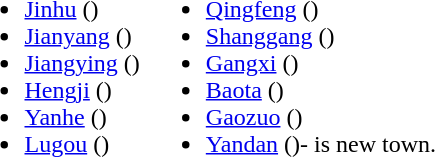<table>
<tr>
<td valign="top"><br><ul><li><a href='#'>Jinhu</a> ()</li><li><a href='#'>Jianyang</a> ()</li><li><a href='#'>Jiangying</a> ()</li><li><a href='#'>Hengji</a> ()</li><li><a href='#'>Yanhe</a> ()</li><li><a href='#'>Lugou</a> ()</li></ul></td>
<td valign="top"><br><ul><li><a href='#'>Qingfeng</a> ()</li><li><a href='#'>Shanggang</a> ()</li><li><a href='#'>Gangxi</a> ()</li><li><a href='#'>Baota</a> ()</li><li><a href='#'>Gaozuo</a> ()</li><li><a href='#'>Yandan</a> ()- is new town.</li></ul></td>
</tr>
</table>
